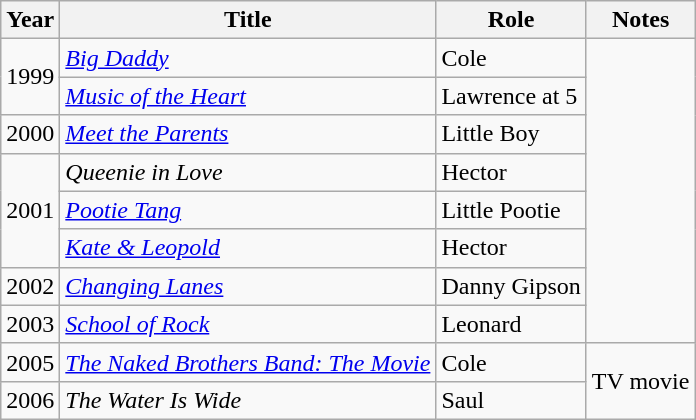<table class="wikitable sortable">
<tr>
<th>Year</th>
<th>Title</th>
<th>Role</th>
<th>Notes</th>
</tr>
<tr>
<td rowspan="2">1999</td>
<td><em><a href='#'>Big Daddy</a></em></td>
<td>Cole</td>
<td rowspan="8"></td>
</tr>
<tr>
<td><em><a href='#'>Music of the Heart</a></em></td>
<td>Lawrence at 5</td>
</tr>
<tr>
<td>2000</td>
<td><em><a href='#'>Meet the Parents</a></em></td>
<td>Little Boy</td>
</tr>
<tr>
<td rowspan="3">2001</td>
<td><em>Queenie in Love</em></td>
<td>Hector</td>
</tr>
<tr>
<td><em><a href='#'>Pootie Tang</a></em></td>
<td>Little Pootie</td>
</tr>
<tr>
<td><em><a href='#'>Kate & Leopold</a></em></td>
<td>Hector</td>
</tr>
<tr>
<td>2002</td>
<td><em><a href='#'>Changing Lanes</a></em></td>
<td>Danny Gipson</td>
</tr>
<tr>
<td>2003</td>
<td><em><a href='#'>School of Rock</a></em></td>
<td>Leonard</td>
</tr>
<tr>
<td>2005</td>
<td><em><a href='#'>The Naked Brothers Band: The Movie</a></em></td>
<td>Cole</td>
<td rowspan="2">TV movie</td>
</tr>
<tr>
<td>2006</td>
<td><em>The Water Is Wide</em></td>
<td>Saul</td>
</tr>
</table>
